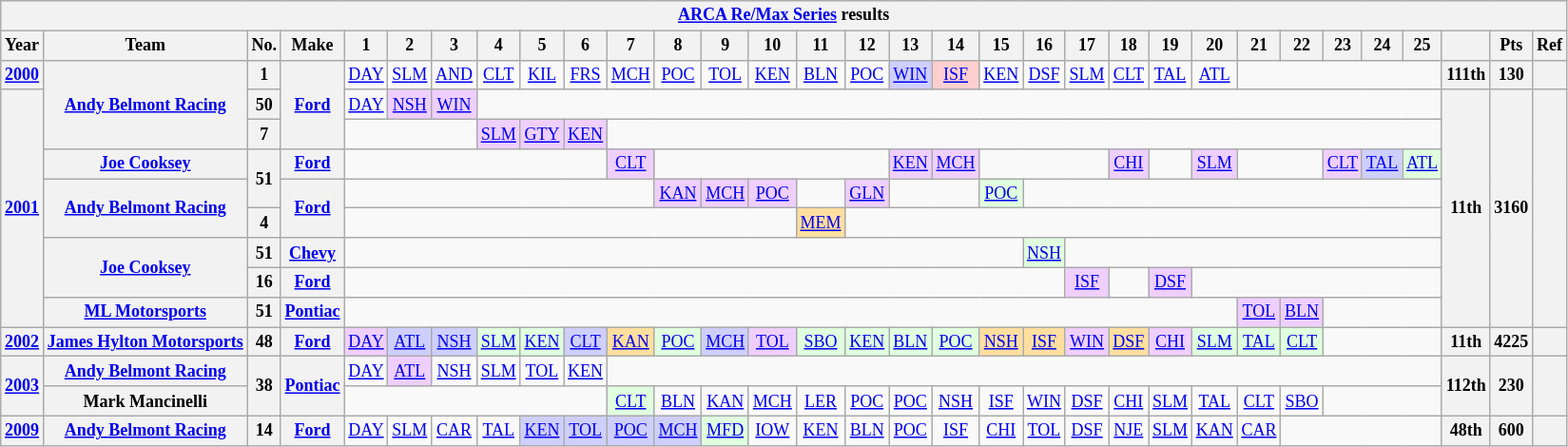<table class="wikitable" style="text-align:center; font-size:75%">
<tr>
<th colspan=48><a href='#'>ARCA Re/Max Series</a> results</th>
</tr>
<tr>
<th>Year</th>
<th>Team</th>
<th>No.</th>
<th>Make</th>
<th>1</th>
<th>2</th>
<th>3</th>
<th>4</th>
<th>5</th>
<th>6</th>
<th>7</th>
<th>8</th>
<th>9</th>
<th>10</th>
<th>11</th>
<th>12</th>
<th>13</th>
<th>14</th>
<th>15</th>
<th>16</th>
<th>17</th>
<th>18</th>
<th>19</th>
<th>20</th>
<th>21</th>
<th>22</th>
<th>23</th>
<th>24</th>
<th>25</th>
<th></th>
<th>Pts</th>
<th>Ref</th>
</tr>
<tr>
<th><a href='#'>2000</a></th>
<th rowspan=3><a href='#'>Andy Belmont Racing</a></th>
<th>1</th>
<th rowspan=3><a href='#'>Ford</a></th>
<td><a href='#'>DAY</a></td>
<td><a href='#'>SLM</a></td>
<td><a href='#'>AND</a></td>
<td><a href='#'>CLT</a></td>
<td><a href='#'>KIL</a></td>
<td><a href='#'>FRS</a></td>
<td><a href='#'>MCH</a></td>
<td><a href='#'>POC</a></td>
<td><a href='#'>TOL</a></td>
<td><a href='#'>KEN</a></td>
<td><a href='#'>BLN</a></td>
<td><a href='#'>POC</a></td>
<td style="background:#CFCFFF;"><a href='#'>WIN</a><br></td>
<td style="background:#FFCFCF;"><a href='#'>ISF</a><br></td>
<td><a href='#'>KEN</a></td>
<td><a href='#'>DSF</a></td>
<td><a href='#'>SLM</a></td>
<td><a href='#'>CLT</a></td>
<td><a href='#'>TAL</a></td>
<td><a href='#'>ATL</a></td>
<td colspan=5></td>
<th>111th</th>
<th>130</th>
<th></th>
</tr>
<tr>
<th rowspan=8><a href='#'>2001</a></th>
<th>50</th>
<td><a href='#'>DAY</a></td>
<td style="background:#EFCFFF;"><a href='#'>NSH</a><br></td>
<td style="background:#EFCFFF;"><a href='#'>WIN</a><br></td>
<td colspan=22></td>
<th rowspan=8>11th</th>
<th rowspan=8>3160</th>
<th rowspan=8></th>
</tr>
<tr>
<th>7</th>
<td colspan=3></td>
<td style="background:#EFCFFF;"><a href='#'>SLM</a><br></td>
<td style="background:#EFCFFF;"><a href='#'>GTY</a><br></td>
<td style="background:#EFCFFF;"><a href='#'>KEN</a><br></td>
<td colspan=19></td>
</tr>
<tr>
<th><a href='#'>Joe Cooksey</a></th>
<th rowspan=2>51</th>
<th><a href='#'>Ford</a></th>
<td colspan=6></td>
<td style="background:#EFCFFF;"><a href='#'>CLT</a><br></td>
<td colspan=5></td>
<td style="background:#EFCFFF;"><a href='#'>KEN</a><br></td>
<td style="background:#EFCFFF;"><a href='#'>MCH</a><br></td>
<td colspan=3></td>
<td style="background:#EFCFFF;"><a href='#'>CHI</a><br></td>
<td></td>
<td style="background:#EFCFFF;"><a href='#'>SLM</a><br></td>
<td colspan=2></td>
<td style="background:#EFCFFF;"><a href='#'>CLT</a><br></td>
<td style="background:#CFCFFF;"><a href='#'>TAL</a><br></td>
<td style="background:#DFFFDF;"><a href='#'>ATL</a><br></td>
</tr>
<tr>
<th rowspan=2><a href='#'>Andy Belmont Racing</a></th>
<th rowspan=2><a href='#'>Ford</a></th>
<td colspan=7></td>
<td style="background:#EFCFFF;"><a href='#'>KAN</a><br></td>
<td style="background:#EFCFFF;"><a href='#'>MCH</a><br></td>
<td style="background:#EFCFFF;"><a href='#'>POC</a><br></td>
<td></td>
<td style="background:#EFCFFF;"><a href='#'>GLN</a><br></td>
<td colspan=2></td>
<td style="background:#DFFFDF;"><a href='#'>POC</a><br></td>
<td colspan=10></td>
</tr>
<tr>
<th>4</th>
<td colspan=10></td>
<td style="background:#FFDF9F;"><a href='#'>MEM</a><br></td>
<td colspan=14></td>
</tr>
<tr>
<th rowspan=2><a href='#'>Joe Cooksey</a></th>
<th>51</th>
<th><a href='#'>Chevy</a></th>
<td colspan=15></td>
<td style="background:#DFFFDF;"><a href='#'>NSH</a><br></td>
<td colspan=9></td>
</tr>
<tr>
<th>16</th>
<th><a href='#'>Ford</a></th>
<td colspan=16></td>
<td style="background:#EFCFFF;"><a href='#'>ISF</a><br></td>
<td></td>
<td style="background:#EFCFFF;"><a href='#'>DSF</a><br></td>
<td colspan=6></td>
</tr>
<tr>
<th><a href='#'>ML Motorsports</a></th>
<th>51</th>
<th><a href='#'>Pontiac</a></th>
<td colspan=20></td>
<td style="background:#EFCFFF;"><a href='#'>TOL</a><br></td>
<td style="background:#EFCFFF;"><a href='#'>BLN</a><br></td>
<td colspan=3></td>
</tr>
<tr>
<th><a href='#'>2002</a></th>
<th><a href='#'>James Hylton Motorsports</a></th>
<th>48</th>
<th><a href='#'>Ford</a></th>
<td style="background:#EFCFFF;"><a href='#'>DAY</a><br></td>
<td style="background:#CFCFFF;"><a href='#'>ATL</a><br></td>
<td style="background:#CFCFFF;"><a href='#'>NSH</a><br></td>
<td style="background:#DFFFDF;"><a href='#'>SLM</a><br></td>
<td style="background:#DFFFDF;"><a href='#'>KEN</a><br></td>
<td style="background:#CFCFFF;"><a href='#'>CLT</a><br></td>
<td style="background:#FFDF9F;"><a href='#'>KAN</a><br></td>
<td style="background:#DFFFDF;"><a href='#'>POC</a><br></td>
<td style="background:#CFCFFF;"><a href='#'>MCH</a><br></td>
<td style="background:#EFCFFF;"><a href='#'>TOL</a><br></td>
<td style="background:#DFFFDF;"><a href='#'>SBO</a><br></td>
<td style="background:#DFFFDF;"><a href='#'>KEN</a><br></td>
<td style="background:#DFFFDF;"><a href='#'>BLN</a><br></td>
<td style="background:#DFFFDF;"><a href='#'>POC</a><br></td>
<td style="background:#FFDF9F;"><a href='#'>NSH</a><br></td>
<td style="background:#FFDF9F;"><a href='#'>ISF</a><br></td>
<td style="background:#EFCFFF;"><a href='#'>WIN</a><br></td>
<td style="background:#FFDF9F;"><a href='#'>DSF</a><br></td>
<td style="background:#EFCFFF;"><a href='#'>CHI</a><br></td>
<td style="background:#DFFFDF;"><a href='#'>SLM</a><br></td>
<td style="background:#DFFFDF;"><a href='#'>TAL</a><br></td>
<td style="background:#DFFFDF;"><a href='#'>CLT</a><br></td>
<td colspan=3></td>
<th>11th</th>
<th>4225</th>
<th></th>
</tr>
<tr>
<th rowspan=2><a href='#'>2003</a></th>
<th><a href='#'>Andy Belmont Racing</a></th>
<th rowspan=2>38</th>
<th rowspan=2><a href='#'>Pontiac</a></th>
<td><a href='#'>DAY</a></td>
<td style="background:#EFCFFF;"><a href='#'>ATL</a><br></td>
<td><a href='#'>NSH</a></td>
<td><a href='#'>SLM</a></td>
<td><a href='#'>TOL</a></td>
<td><a href='#'>KEN</a></td>
<td colspan=19></td>
<th rowspan=2>112th</th>
<th rowspan=2>230</th>
<th rowspan=2></th>
</tr>
<tr>
<th>Mark Mancinelli</th>
<td colspan=6></td>
<td style="background:#DFFFDF;"><a href='#'>CLT</a><br></td>
<td><a href='#'>BLN</a></td>
<td><a href='#'>KAN</a></td>
<td><a href='#'>MCH</a></td>
<td><a href='#'>LER</a></td>
<td><a href='#'>POC</a></td>
<td><a href='#'>POC</a></td>
<td><a href='#'>NSH</a></td>
<td><a href='#'>ISF</a></td>
<td><a href='#'>WIN</a></td>
<td><a href='#'>DSF</a></td>
<td><a href='#'>CHI</a></td>
<td><a href='#'>SLM</a></td>
<td><a href='#'>TAL</a></td>
<td><a href='#'>CLT</a></td>
<td><a href='#'>SBO</a></td>
<td colspan=3></td>
</tr>
<tr>
<th><a href='#'>2009</a></th>
<th><a href='#'>Andy Belmont Racing</a></th>
<th>14</th>
<th><a href='#'>Ford</a></th>
<td><a href='#'>DAY</a></td>
<td><a href='#'>SLM</a></td>
<td><a href='#'>CAR</a></td>
<td><a href='#'>TAL</a></td>
<td style="background:#CFCFFF;"><a href='#'>KEN</a><br></td>
<td style="background:#CFCFFF;"><a href='#'>TOL</a><br></td>
<td style="background:#CFCFFF;"><a href='#'>POC</a><br></td>
<td style="background:#CFCFFF;"><a href='#'>MCH</a><br></td>
<td style="background:#DFFFDF;"><a href='#'>MFD</a><br></td>
<td><a href='#'>IOW</a></td>
<td><a href='#'>KEN</a></td>
<td><a href='#'>BLN</a></td>
<td><a href='#'>POC</a></td>
<td><a href='#'>ISF</a></td>
<td><a href='#'>CHI</a></td>
<td><a href='#'>TOL</a></td>
<td><a href='#'>DSF</a></td>
<td><a href='#'>NJE</a></td>
<td><a href='#'>SLM</a></td>
<td><a href='#'>KAN</a></td>
<td><a href='#'>CAR</a></td>
<td colspan=4></td>
<th>48th</th>
<th>600</th>
<th></th>
</tr>
</table>
